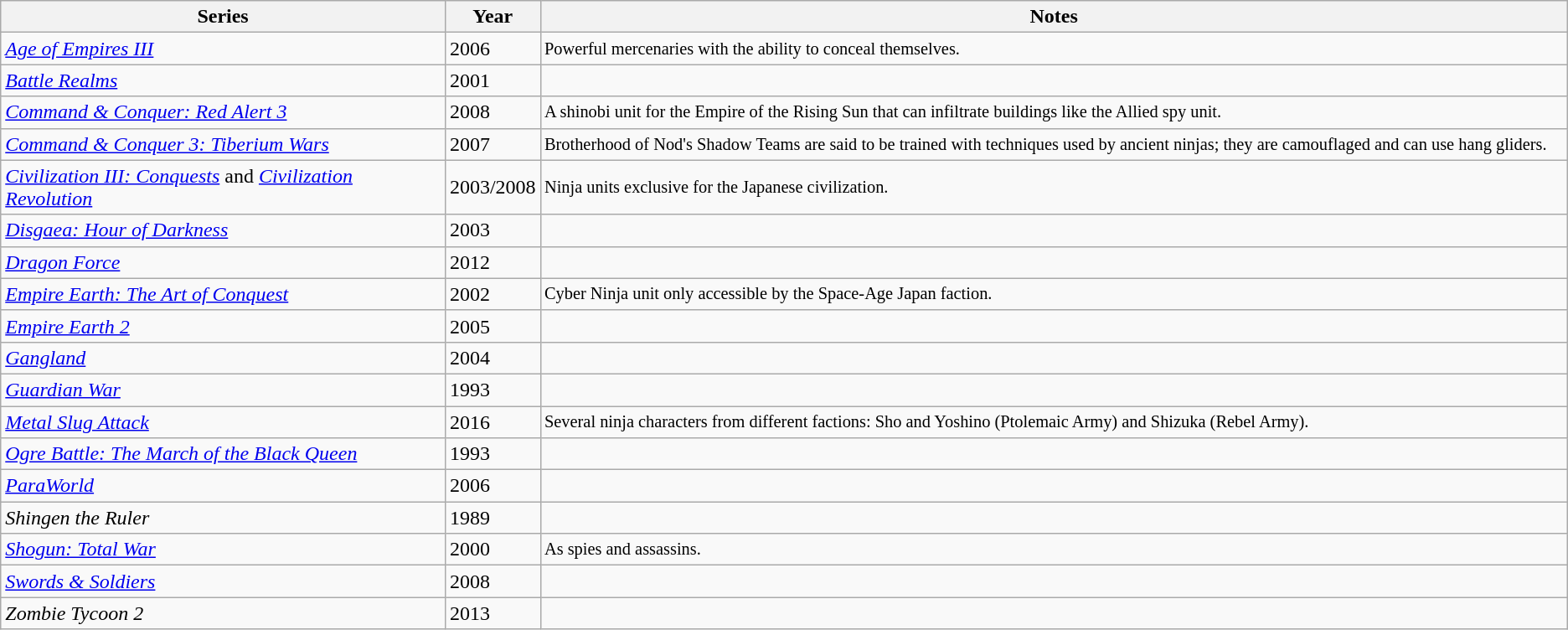<table class="wikitable sortable">
<tr>
<th scope="col" style="width:30%;">Series</th>
<th>Year</th>
<th scope="col" style="width:70%;">Notes</th>
</tr>
<tr>
<td><em><a href='#'>Age of Empires III</a></em></td>
<td>2006</td>
<td style="font-size: 85%;">Powerful mercenaries with the ability to conceal themselves.</td>
</tr>
<tr>
<td><em><a href='#'>Battle Realms</a></em></td>
<td>2001</td>
<td style="font-size: 85%;"></td>
</tr>
<tr>
<td><em><a href='#'>Command & Conquer: Red Alert 3</a></em></td>
<td>2008</td>
<td style="font-size: 85%;">A shinobi unit for the Empire of the Rising Sun that can infiltrate buildings like the Allied spy unit.</td>
</tr>
<tr>
<td><em><a href='#'>Command & Conquer 3: Tiberium Wars</a></em></td>
<td>2007</td>
<td style="font-size: 85%;">Brotherhood of Nod's Shadow Teams are said to be trained with techniques used by ancient ninjas; they are camouflaged and can use hang gliders.</td>
</tr>
<tr>
<td><em><a href='#'>Civilization III: Conquests</a></em> and <em><a href='#'>Civilization Revolution</a></em></td>
<td>2003/2008</td>
<td style="font-size: 85%;">Ninja units exclusive for the Japanese civilization.</td>
</tr>
<tr>
<td><em><a href='#'>Disgaea: Hour of Darkness</a></em></td>
<td>2003</td>
<td style="font-size: 85%;"></td>
</tr>
<tr>
<td><em><a href='#'>Dragon Force</a></em></td>
<td>2012</td>
<td style="font-size: 85%;"></td>
</tr>
<tr>
<td><em><a href='#'>Empire Earth: The Art of Conquest</a></em></td>
<td>2002</td>
<td style="font-size: 85%;">Cyber Ninja unit only accessible by the Space-Age Japan faction.</td>
</tr>
<tr>
<td><em><a href='#'>Empire Earth 2</a></em></td>
<td>2005</td>
<td style="font-size: 85%;"></td>
</tr>
<tr>
<td><em><a href='#'>Gangland</a></em></td>
<td>2004</td>
<td style="font-size: 85%;"></td>
</tr>
<tr>
<td><em><a href='#'>Guardian War</a></em></td>
<td>1993</td>
<td style="font-size: 85%;"></td>
</tr>
<tr>
<td><em><a href='#'>Metal Slug Attack</a></em></td>
<td>2016</td>
<td style="font-size: 85%;">Several ninja characters from different factions: Sho and Yoshino (Ptolemaic Army) and Shizuka (Rebel Army).</td>
</tr>
<tr>
<td><em><a href='#'>Ogre Battle: The March of the Black Queen</a></em></td>
<td>1993</td>
<td style="font-size: 85%;"></td>
</tr>
<tr>
<td><em><a href='#'>ParaWorld</a></em></td>
<td>2006</td>
<td style="font-size: 85%;"></td>
</tr>
<tr>
<td><em>Shingen the Ruler</em></td>
<td>1989</td>
<td style="font-size: 85%;"></td>
</tr>
<tr>
<td><em><a href='#'>Shogun: Total War</a></em></td>
<td>2000</td>
<td style="font-size: 85%;">As spies and assassins.</td>
</tr>
<tr>
<td><em><a href='#'>Swords & Soldiers</a></em></td>
<td>2008</td>
<td style="font-size: 85%;"></td>
</tr>
<tr>
<td><em>Zombie Tycoon 2</em></td>
<td>2013</td>
<td style="font-size: 85%;"></td>
</tr>
</table>
